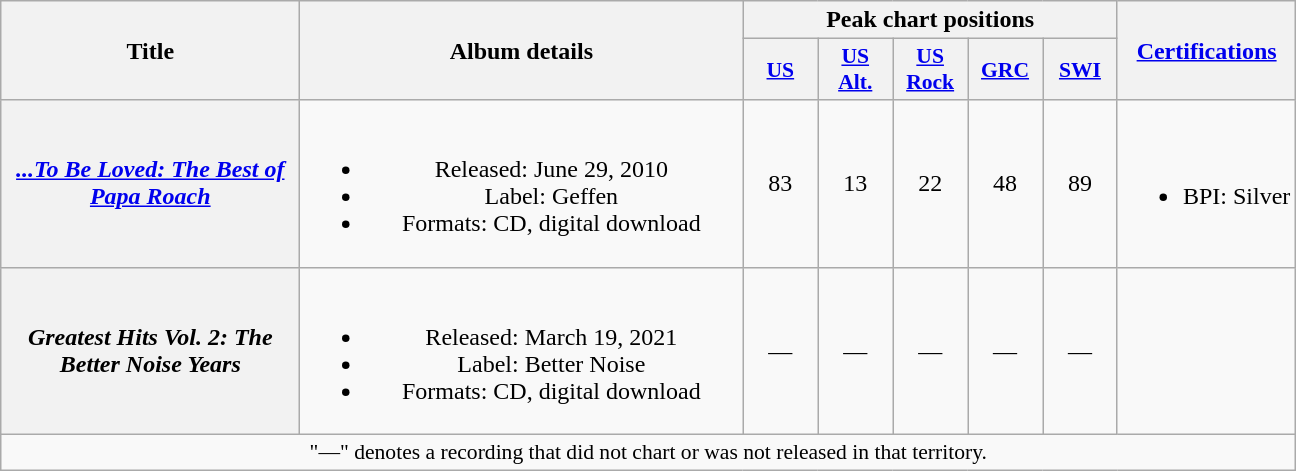<table class="wikitable plainrowheaders" style="text-align:center;">
<tr>
<th scope="col" rowspan="2" style="width:12em;">Title</th>
<th scope="col" rowspan="2" style="width:18em;">Album details</th>
<th scope="col" colspan="5">Peak chart positions</th>
<th scope="col" rowspan="2"><a href='#'>Certifications</a></th>
</tr>
<tr>
<th scope="col" style="width:3em;font-size:90%;"><a href='#'>US</a><br></th>
<th scope="col" style="width:3em;font-size:90%;"><a href='#'>US<br>Alt.</a><br></th>
<th scope="col" style="width:3em;font-size:90%;"><a href='#'>US<br>Rock</a><br></th>
<th scope="col" style="width:3em;font-size:90%;"><a href='#'>GRC</a><br></th>
<th scope="col" style="width:3em;font-size:90%;"><a href='#'>SWI</a><br></th>
</tr>
<tr>
<th scope="row"><em><a href='#'>...To Be Loved: The Best of Papa Roach</a></em></th>
<td><br><ul><li>Released: June 29, 2010</li><li>Label: Geffen</li><li>Formats: CD, digital download</li></ul></td>
<td>83</td>
<td>13</td>
<td>22</td>
<td>48</td>
<td>89</td>
<td><br><ul><li>BPI: Silver</li></ul></td>
</tr>
<tr>
<th scope="row"><em>Greatest Hits Vol. 2: The Better Noise Years</em></th>
<td><br><ul><li>Released: March 19, 2021</li><li>Label: Better Noise</li><li>Formats: CD, digital download</li></ul></td>
<td>—</td>
<td>—</td>
<td>—</td>
<td>—</td>
<td>—</td>
<td></td>
</tr>
<tr>
<td colspan="8" style="font-size:90%">"—" denotes a recording that did not chart or was not released in that territory.</td>
</tr>
</table>
